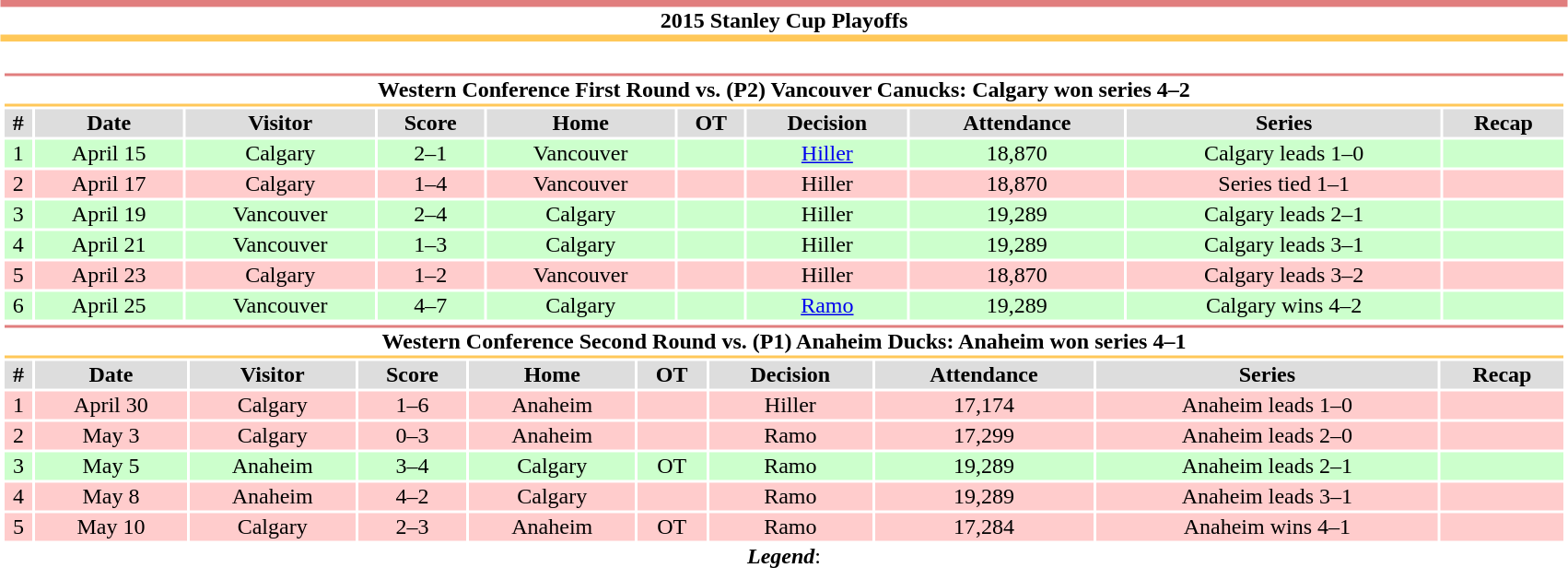<table class="toccolours" width=90% style="clear:both; margin:1.5em auto; text-align:center;">
<tr>
<th colspan=11 style="background:#FFFFFF; border-top:#E17E7E 5px solid; border-bottom:#FFC859 5px solid;">2015 Stanley Cup Playoffs</th>
</tr>
<tr>
<td colspan=10><br><table class="toccolours collapsible collapsed" width=100%>
<tr>
<th colspan=10 style="background:#FFFFFF; border-top:#E17E7E 2px solid; border-bottom:#FFC859 2px solid;">Western Conference First Round vs. (P2) Vancouver Canucks: Calgary won series 4–2</th>
</tr>
<tr align="center" bgcolor="#dddddd">
<th>#</th>
<th>Date</th>
<th>Visitor</th>
<th>Score</th>
<th>Home</th>
<th>OT</th>
<th>Decision</th>
<th>Attendance</th>
<th>Series</th>
<th>Recap</th>
</tr>
<tr style="text-align:center; background:#cfc;">
<td>1</td>
<td>April 15</td>
<td>Calgary</td>
<td>2–1</td>
<td>Vancouver</td>
<td></td>
<td><a href='#'>Hiller</a></td>
<td>18,870</td>
<td>Calgary leads 1–0</td>
<td></td>
</tr>
<tr style="text-align:center; background:#fcc;">
<td>2</td>
<td>April 17</td>
<td>Calgary</td>
<td>1–4</td>
<td>Vancouver</td>
<td></td>
<td>Hiller</td>
<td>18,870</td>
<td>Series tied 1–1</td>
<td></td>
</tr>
<tr style="text-align:center; background:#cfc;">
<td>3</td>
<td>April 19</td>
<td>Vancouver</td>
<td>2–4</td>
<td>Calgary</td>
<td></td>
<td>Hiller</td>
<td>19,289</td>
<td>Calgary leads 2–1</td>
<td></td>
</tr>
<tr style="text-align:center; background:#cfc;">
<td>4</td>
<td>April 21</td>
<td>Vancouver</td>
<td>1–3</td>
<td>Calgary</td>
<td></td>
<td>Hiller</td>
<td>19,289</td>
<td>Calgary leads 3–1</td>
<td></td>
</tr>
<tr style="text-align:center; background:#fcc;">
<td>5</td>
<td>April 23</td>
<td>Calgary</td>
<td>1–2</td>
<td>Vancouver</td>
<td></td>
<td>Hiller</td>
<td>18,870</td>
<td>Calgary leads 3–2</td>
<td></td>
</tr>
<tr style="text-align:center; background:#cfc;">
<td>6</td>
<td>April 25</td>
<td>Vancouver</td>
<td>4–7</td>
<td>Calgary</td>
<td></td>
<td><a href='#'>Ramo</a></td>
<td>19,289</td>
<td>Calgary wins 4–2</td>
<td></td>
</tr>
</table>
<table class="toccolours collapsible collapsed" width=100%>
<tr>
<th colspan=10 style="background:#FFFFFF; border-top:#E17E7E 2px solid; border-bottom:#FFC859 2px solid;">Western Conference Second Round vs. (P1) Anaheim Ducks: Anaheim won series 4–1</th>
</tr>
<tr align="center" bgcolor="#dddddd">
<th>#</th>
<th>Date</th>
<th>Visitor</th>
<th>Score</th>
<th>Home</th>
<th>OT</th>
<th>Decision</th>
<th>Attendance</th>
<th>Series</th>
<th>Recap</th>
</tr>
<tr style="text-align:center; background:#fcc;">
<td>1</td>
<td>April 30</td>
<td>Calgary</td>
<td>1–6</td>
<td>Anaheim</td>
<td></td>
<td>Hiller</td>
<td>17,174</td>
<td>Anaheim leads 1–0</td>
<td></td>
</tr>
<tr style="text-align:center; background:#fcc;">
<td>2</td>
<td>May 3</td>
<td>Calgary</td>
<td>0–3</td>
<td>Anaheim</td>
<td></td>
<td>Ramo</td>
<td>17,299</td>
<td>Anaheim leads 2–0</td>
<td></td>
</tr>
<tr style="text-align:center; background:#cfc;">
<td>3</td>
<td>May 5</td>
<td>Anaheim</td>
<td>3–4</td>
<td>Calgary</td>
<td>OT</td>
<td>Ramo</td>
<td>19,289</td>
<td>Anaheim leads 2–1</td>
<td></td>
</tr>
<tr style="text-align:center; background:#fcc;">
<td>4</td>
<td>May 8</td>
<td>Anaheim</td>
<td>4–2</td>
<td>Calgary</td>
<td></td>
<td>Ramo</td>
<td>19,289</td>
<td>Anaheim leads 3–1</td>
<td></td>
</tr>
<tr style="text-align:center; background:#fcc;">
<td>5</td>
<td>May 10</td>
<td>Calgary</td>
<td>2–3</td>
<td>Anaheim</td>
<td>OT</td>
<td>Ramo</td>
<td>17,284</td>
<td>Anaheim wins 4–1</td>
<td></td>
</tr>
</table>
<strong><em>Legend</em></strong>:

</td>
</tr>
</table>
